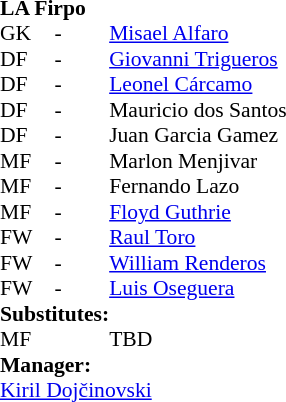<table style="font-size: 90%" cellspacing="0" cellpadding="0">
<tr>
<td colspan="4"><strong>LA Firpo</strong></td>
</tr>
<tr>
<th width="25"></th>
<th width="25"></th>
</tr>
<tr>
<td>GK</td>
<td>-</td>
<td> <a href='#'>Misael Alfaro</a></td>
</tr>
<tr>
<td>DF</td>
<td>-</td>
<td> <a href='#'>Giovanni Trigueros</a></td>
</tr>
<tr>
<td>DF</td>
<td>-</td>
<td>  <a href='#'>Leonel Cárcamo</a></td>
</tr>
<tr>
<td>DF</td>
<td>-</td>
<td> Mauricio dos Santos</td>
</tr>
<tr>
<td>DF</td>
<td>-</td>
<td> Juan Garcia Gamez</td>
</tr>
<tr>
<td>MF</td>
<td>-</td>
<td> Marlon Menjivar</td>
</tr>
<tr>
<td>MF</td>
<td>-</td>
<td>  Fernando Lazo</td>
</tr>
<tr>
<td>MF</td>
<td>-</td>
<td> <a href='#'>Floyd Guthrie</a></td>
</tr>
<tr>
<td>FW</td>
<td>-</td>
<td> <a href='#'>Raul Toro</a></td>
</tr>
<tr>
<td>FW</td>
<td>-</td>
<td>  <a href='#'>William Renderos</a></td>
</tr>
<tr>
<td>FW</td>
<td>-</td>
<td>  <a href='#'>Luis Oseguera</a></td>
</tr>
<tr>
<td colspan=2><strong>Substitutes:</strong></td>
</tr>
<tr>
<td>MF</td>
<td></td>
<td> TBD</td>
<td></td>
<td></td>
</tr>
<tr>
<td colspan=3><strong>Manager:</strong></td>
</tr>
<tr>
<td colspan=4> <a href='#'>Kiril Dojčinovski</a></td>
</tr>
</table>
